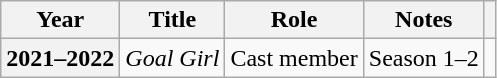<table class="wikitable plainrowheaders">
<tr>
<th scope="col">Year</th>
<th scope="col">Title</th>
<th scope="col">Role</th>
<th scope="col">Notes</th>
<th scope="col" class="unsortable"></th>
</tr>
<tr>
<th scope="row">2021–2022</th>
<td><em>Goal Girl</em></td>
<td>Cast member</td>
<td>Season 1–2</td>
<td></td>
</tr>
</table>
